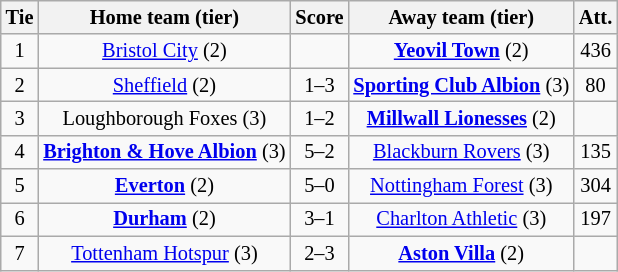<table class="wikitable" style="text-align:center; font-size:85%">
<tr>
<th>Tie</th>
<th>Home team (tier)</th>
<th>Score</th>
<th>Away team (tier)</th>
<th>Att.</th>
</tr>
<tr>
<td>1</td>
<td><a href='#'>Bristol City</a> (2)</td>
<td></td>
<td><strong><a href='#'>Yeovil Town</a></strong> (2)</td>
<td>436</td>
</tr>
<tr>
<td>2</td>
<td><a href='#'>Sheffield</a> (2)</td>
<td>1–3</td>
<td><strong><a href='#'>Sporting Club Albion</a></strong> (3)</td>
<td>80</td>
</tr>
<tr>
<td>3</td>
<td>Loughborough Foxes (3)</td>
<td>1–2 </td>
<td><strong><a href='#'>Millwall Lionesses</a></strong> (2)</td>
<td></td>
</tr>
<tr>
<td>4</td>
<td><strong><a href='#'>Brighton & Hove Albion</a></strong> (3)</td>
<td>5–2</td>
<td><a href='#'>Blackburn Rovers</a> (3)</td>
<td>135</td>
</tr>
<tr>
<td>5</td>
<td><strong><a href='#'>Everton</a></strong> (2)</td>
<td>5–0</td>
<td><a href='#'>Nottingham Forest</a> (3)</td>
<td>304</td>
</tr>
<tr>
<td>6</td>
<td><strong><a href='#'>Durham</a></strong> (2)</td>
<td>3–1</td>
<td><a href='#'>Charlton Athletic</a> (3)</td>
<td>197</td>
</tr>
<tr>
<td>7</td>
<td><a href='#'>Tottenham Hotspur</a> (3)</td>
<td>2–3 </td>
<td><strong><a href='#'>Aston Villa</a></strong> (2)</td>
<td></td>
</tr>
</table>
